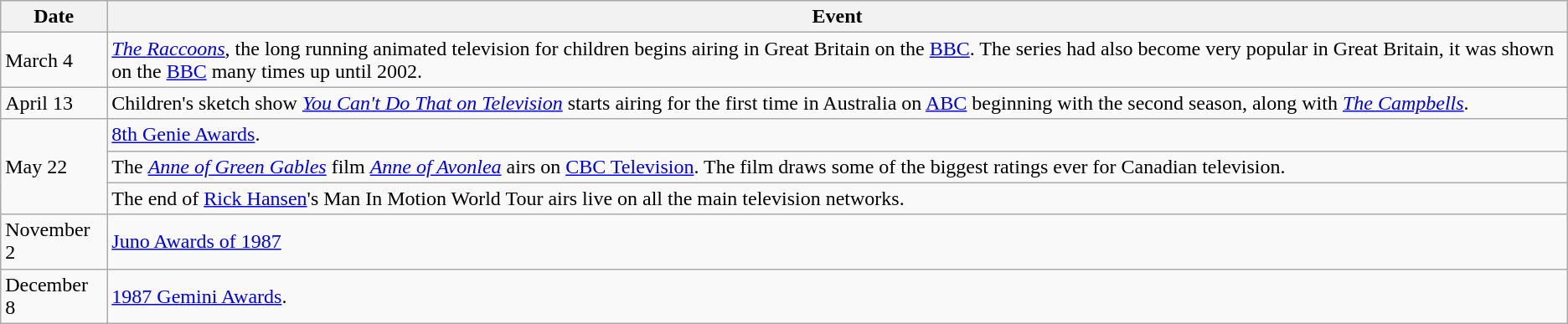<table class="wikitable">
<tr>
<th>Date</th>
<th>Event</th>
</tr>
<tr>
<td>March 4</td>
<td><em><a href='#'>The Raccoons</a></em>, the long running animated television for children begins airing in Great Britain on the <a href='#'>BBC</a>. The series had also become very popular in Great Britain, it was shown on the <a href='#'>BBC</a> many times up until 2002.</td>
</tr>
<tr>
<td>April 13</td>
<td>Children's sketch show <em><a href='#'>You Can't Do That on Television</a></em> starts airing for the first time in Australia on <a href='#'>ABC</a> beginning with the second season, along with <em><a href='#'>The Campbells</a></em>.</td>
</tr>
<tr>
<td rowspan="3">May 22</td>
<td><a href='#'>8th Genie Awards</a>.</td>
</tr>
<tr>
<td>The <em><a href='#'>Anne of Green Gables</a></em> film <em><a href='#'>Anne of Avonlea</a></em> airs on <a href='#'>CBC Television</a>. The film draws some of the biggest ratings ever for Canadian television.</td>
</tr>
<tr>
<td>The end of <a href='#'>Rick Hansen</a>'s Man In Motion World Tour airs live on all the main television networks.</td>
</tr>
<tr>
<td>November 2</td>
<td><a href='#'>Juno Awards of 1987</a></td>
</tr>
<tr>
<td>December 8</td>
<td><a href='#'>1987 Gemini Awards</a>.</td>
</tr>
</table>
